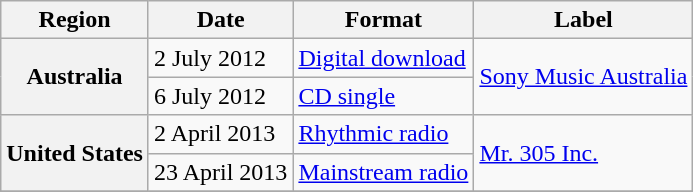<table class="wikitable plainrowheaders">
<tr>
<th scope="col">Region</th>
<th scope="col">Date</th>
<th scope="col">Format</th>
<th scope="col">Label</th>
</tr>
<tr>
<th scope="row" rowspan="2">Australia</th>
<td>2 July 2012</td>
<td><a href='#'>Digital download</a></td>
<td rowspan="2"><a href='#'>Sony Music Australia</a></td>
</tr>
<tr>
<td>6 July 2012</td>
<td><a href='#'>CD single</a></td>
</tr>
<tr>
<th scope="row" rowspan="2">United States</th>
<td>2 April 2013</td>
<td><a href='#'>Rhythmic radio</a></td>
<td rowspan="2"><a href='#'>Mr. 305 Inc.</a></td>
</tr>
<tr>
<td>23 April 2013</td>
<td><a href='#'>Mainstream radio</a></td>
</tr>
<tr>
</tr>
</table>
